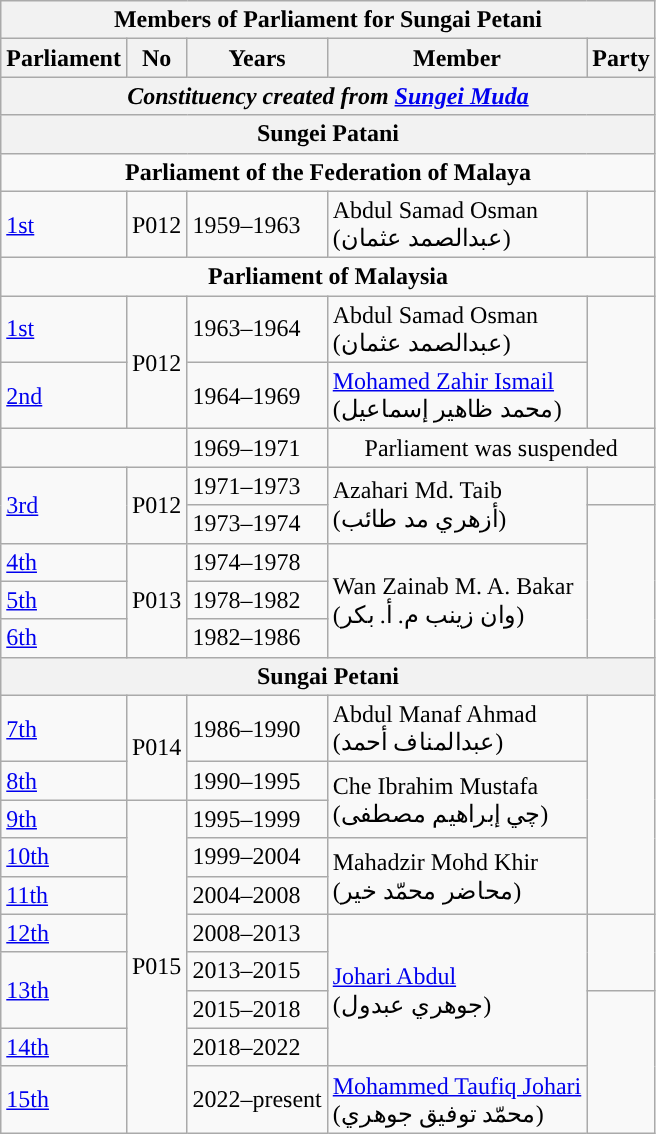<table class=wikitable>
<tr>
<th colspan="5">Members of Parliament for Sungai Petani</th>
</tr>
<tr>
<th>Parliament</th>
<th>No</th>
<th>Years</th>
<th>Member</th>
<th>Party</th>
</tr>
<tr>
<th colspan="5" align="center"><em>Constituency created from <a href='#'>Sungei Muda</a></em></th>
</tr>
<tr>
<th colspan="5" align="center">Sungei Patani</th>
</tr>
<tr>
<td colspan="5" align="center"><strong>Parliament of the Federation of Malaya</strong></td>
</tr>
<tr>
<td><a href='#'>1st</a></td>
<td>P012</td>
<td>1959–1963</td>
<td>Abdul Samad Osman  <br>(عبدالصمد عثمان)</td>
<td></td>
</tr>
<tr>
<td colspan="5" align="center"><strong>Parliament of Malaysia</strong></td>
</tr>
<tr>
<td><a href='#'>1st</a></td>
<td rowspan="2">P012</td>
<td>1963–1964</td>
<td>Abdul Samad Osman <br>(عبدالصمد عثمان)</td>
<td rowspan="2"></td>
</tr>
<tr>
<td><a href='#'>2nd</a></td>
<td>1964–1969</td>
<td><a href='#'>Mohamed Zahir Ismail</a> <br>(محمد ظاهير إسماعيل)</td>
</tr>
<tr>
<td colspan="2"></td>
<td>1969–1971</td>
<td colspan=2 align=center>Parliament was suspended</td>
</tr>
<tr>
<td rowspan=2><a href='#'>3rd</a></td>
<td rowspan="2">P012</td>
<td>1971–1973</td>
<td rowspan=2>Azahari Md. Taib <br>(أزهري مد طائب)</td>
<td></td>
</tr>
<tr>
<td>1973–1974</td>
<td rowspan=4></td>
</tr>
<tr>
<td><a href='#'>4th</a></td>
<td rowspan="3">P013</td>
<td>1974–1978</td>
<td rowspan=3>Wan Zainab M. A. Bakar  <br>(وان زينب م. أ. بكر)</td>
</tr>
<tr>
<td><a href='#'>5th</a></td>
<td>1978–1982</td>
</tr>
<tr>
<td><a href='#'>6th</a></td>
<td>1982–1986</td>
</tr>
<tr>
<th colspan="5" align="center">Sungai Petani</th>
</tr>
<tr>
<td><a href='#'>7th</a></td>
<td rowspan="2">P014</td>
<td>1986–1990</td>
<td>Abdul Manaf Ahmad <br>(عبدالمناف أحمد)</td>
<td rowspan="5"></td>
</tr>
<tr>
<td><a href='#'>8th</a></td>
<td>1990–1995</td>
<td rowspan=2>Che Ibrahim Mustafa <br>(چي إبراهيم مصطفى)</td>
</tr>
<tr>
<td><a href='#'>9th</a></td>
<td rowspan=8>P015</td>
<td>1995–1999</td>
</tr>
<tr>
<td><a href='#'>10th</a></td>
<td>1999–2004</td>
<td rowspan=2>Mahadzir Mohd Khir <br>(محاضر محمّد خير)</td>
</tr>
<tr>
<td><a href='#'>11th</a></td>
<td>2004–2008</td>
</tr>
<tr>
<td><a href='#'>12th</a></td>
<td>2008–2013</td>
<td rowspan=4><a href='#'>Johari Abdul</a>  <br>(جوهري عبدول)</td>
<td rowspan="2"></td>
</tr>
<tr>
<td rowspan=2><a href='#'>13th</a></td>
<td>2013–2015</td>
</tr>
<tr>
<td>2015–2018</td>
<td rowspan=3></td>
</tr>
<tr>
<td><a href='#'>14th</a></td>
<td>2018–2022</td>
</tr>
<tr>
<td><a href='#'>15th</a></td>
<td>2022–present</td>
<td><a href='#'>Mohammed Taufiq Johari</a> <br>(محمّد توفيق جوهري)</td>
</tr>
</table>
